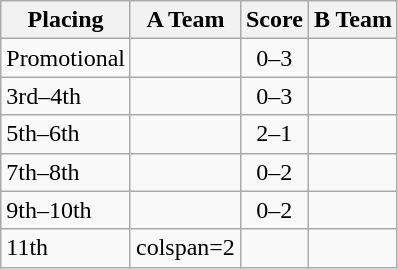<table class=wikitable style="border:1px solid #AAAAAA;">
<tr>
<th>Placing</th>
<th>A Team</th>
<th>Score</th>
<th>B Team</th>
</tr>
<tr>
<td>Promotional</td>
<td></td>
<td align="center">0–3</td>
<td><strong></strong></td>
</tr>
<tr>
<td>3rd–4th</td>
<td></td>
<td align="center">0–3</td>
<td><strong></strong></td>
</tr>
<tr>
<td>5th–6th</td>
<td><strong></strong></td>
<td align="center">2–1</td>
<td></td>
</tr>
<tr>
<td>7th–8th</td>
<td></td>
<td align="center">0–2</td>
<td><strong></strong></td>
</tr>
<tr>
<td>9th–10th</td>
<td></td>
<td align="center">0–2</td>
<td><strong></strong></td>
</tr>
<tr>
<td>11th</td>
<td>colspan=2 </td>
<td></td>
</tr>
</table>
